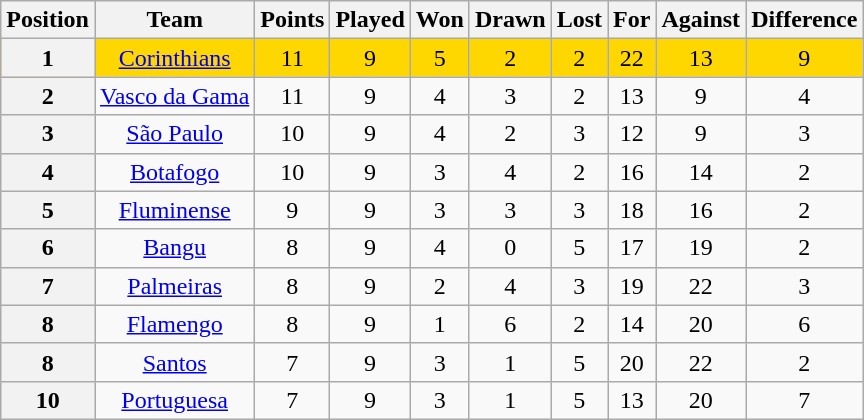<table class="wikitable" style="text-align:center">
<tr>
<th>Position</th>
<th>Team</th>
<th>Points</th>
<th>Played</th>
<th>Won</th>
<th>Drawn</th>
<th>Lost</th>
<th>For</th>
<th>Against</th>
<th>Difference</th>
</tr>
<tr style="background: gold;">
<th>1</th>
<td><a href='#'>Corinthians</a></td>
<td>11</td>
<td>9</td>
<td>5</td>
<td>2</td>
<td>2</td>
<td>22</td>
<td>13</td>
<td>9</td>
</tr>
<tr>
<th>2</th>
<td><a href='#'>Vasco da Gama</a></td>
<td>11</td>
<td>9</td>
<td>4</td>
<td>3</td>
<td>2</td>
<td>13</td>
<td>9</td>
<td>4</td>
</tr>
<tr>
<th>3</th>
<td><a href='#'>São Paulo</a></td>
<td>10</td>
<td>9</td>
<td>4</td>
<td>2</td>
<td>3</td>
<td>12</td>
<td>9</td>
<td>3</td>
</tr>
<tr>
<th>4</th>
<td><a href='#'>Botafogo</a></td>
<td>10</td>
<td>9</td>
<td>3</td>
<td>4</td>
<td>2</td>
<td>16</td>
<td>14</td>
<td>2</td>
</tr>
<tr>
<th>5</th>
<td><a href='#'>Fluminense</a></td>
<td>9</td>
<td>9</td>
<td>3</td>
<td>3</td>
<td>3</td>
<td>18</td>
<td>16</td>
<td>2</td>
</tr>
<tr>
<th>6</th>
<td><a href='#'>Bangu</a></td>
<td>8</td>
<td>9</td>
<td>4</td>
<td>0</td>
<td>5</td>
<td>17</td>
<td>19</td>
<td>2</td>
</tr>
<tr>
<th>7</th>
<td><a href='#'>Palmeiras</a></td>
<td>8</td>
<td>9</td>
<td>2</td>
<td>4</td>
<td>3</td>
<td>19</td>
<td>22</td>
<td>3</td>
</tr>
<tr>
<th>8</th>
<td><a href='#'>Flamengo</a></td>
<td>8</td>
<td>9</td>
<td>1</td>
<td>6</td>
<td>2</td>
<td>14</td>
<td>20</td>
<td>6</td>
</tr>
<tr>
<th>8</th>
<td><a href='#'>Santos</a></td>
<td>7</td>
<td>9</td>
<td>3</td>
<td>1</td>
<td>5</td>
<td>20</td>
<td>22</td>
<td>2</td>
</tr>
<tr>
<th>10</th>
<td><a href='#'>Portuguesa</a></td>
<td>7</td>
<td>9</td>
<td>3</td>
<td>1</td>
<td>5</td>
<td>13</td>
<td>20</td>
<td>7</td>
</tr>
</table>
